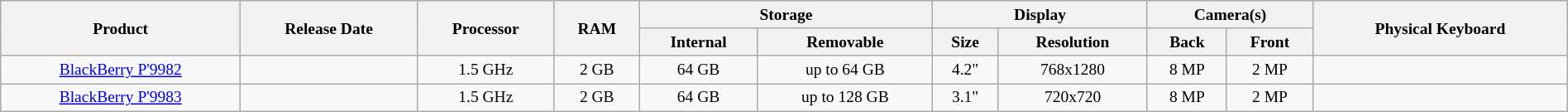<table class="wikitable sortable" style="font-size:small; text-align:center; width:100%;">
<tr>
<th rowspan="2">Product</th>
<th rowspan="2">Release Date</th>
<th rowspan="2">Processor</th>
<th rowspan="2">RAM</th>
<th colspan="2">Storage</th>
<th colspan="2">Display</th>
<th colspan="2">Camera(s)</th>
<th rowspan="2">Physical Keyboard</th>
</tr>
<tr>
<th>Internal</th>
<th>Removable</th>
<th>Size</th>
<th>Resolution</th>
<th>Back</th>
<th>Front</th>
</tr>
<tr>
<td><a href='#'>BlackBerry P'9982</a></td>
<td></td>
<td>1.5 GHz</td>
<td>2 GB</td>
<td>64 GB</td>
<td>up to 64 GB</td>
<td>4.2"</td>
<td>768x1280</td>
<td>8 MP</td>
<td>2 MP</td>
<td></td>
</tr>
<tr>
<td><a href='#'>BlackBerry P'9983</a></td>
<td></td>
<td>1.5 GHz</td>
<td>2 GB</td>
<td>64 GB</td>
<td>up to 128 GB</td>
<td>3.1"</td>
<td>720x720</td>
<td>8 MP</td>
<td>2 MP</td>
<td></td>
</tr>
</table>
